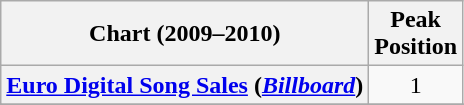<table class="wikitable sortable plainrowheaders" style="text-align:center">
<tr>
<th>Chart (2009–2010)</th>
<th>Peak<br>Position</th>
</tr>
<tr>
<th scope="row"><a href='#'>Euro Digital Song Sales</a> (<em><a href='#'>Billboard</a></em>)</th>
<td>1</td>
</tr>
<tr>
</tr>
<tr>
</tr>
<tr>
</tr>
<tr>
</tr>
</table>
